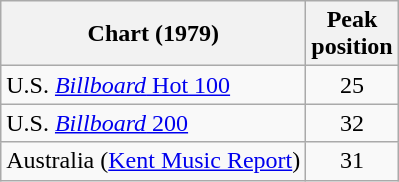<table class="wikitable">
<tr>
<th>Chart (1979)</th>
<th>Peak<br>position</th>
</tr>
<tr>
<td>U.S. <a href='#'><em>Billboard</em> Hot 100</a></td>
<td align="center">25</td>
</tr>
<tr>
<td>U.S. <a href='#'><em>Billboard</em> 200</a></td>
<td align="center">32</td>
</tr>
<tr>
<td>Australia (<a href='#'>Kent Music Report</a>)</td>
<td style="text-align:center;">31</td>
</tr>
</table>
